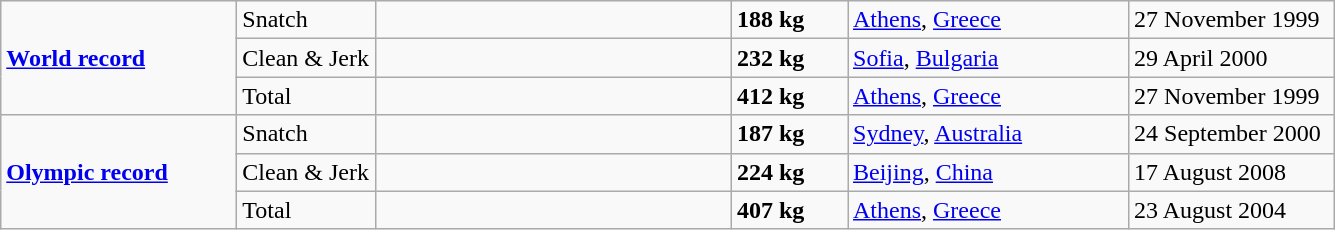<table class="wikitable">
<tr>
<td width=150 rowspan=3><strong><a href='#'>World record</a></strong></td>
<td width=85>Snatch</td>
<td width=230></td>
<td width=70><strong>188 kg</strong></td>
<td width=180><a href='#'>Athens</a>, <a href='#'>Greece</a></td>
<td width=130>27 November 1999</td>
</tr>
<tr>
<td>Clean & Jerk</td>
<td></td>
<td><strong>232 kg</strong></td>
<td><a href='#'>Sofia</a>, <a href='#'>Bulgaria</a></td>
<td>29 April 2000</td>
</tr>
<tr>
<td>Total</td>
<td></td>
<td><strong>412 kg</strong></td>
<td><a href='#'>Athens</a>, <a href='#'>Greece</a></td>
<td>27 November 1999</td>
</tr>
<tr>
<td rowspan=3><strong><a href='#'>Olympic record</a></strong></td>
<td>Snatch</td>
<td></td>
<td><strong>187 kg</strong></td>
<td><a href='#'>Sydney</a>, <a href='#'>Australia</a></td>
<td>24 September 2000</td>
</tr>
<tr>
<td>Clean & Jerk</td>
<td></td>
<td><strong>224 kg</strong></td>
<td><a href='#'>Beijing</a>, <a href='#'>China</a></td>
<td>17 August 2008</td>
</tr>
<tr>
<td>Total</td>
<td></td>
<td><strong>407 kg</strong></td>
<td><a href='#'>Athens</a>, <a href='#'>Greece</a></td>
<td>23 August 2004</td>
</tr>
</table>
